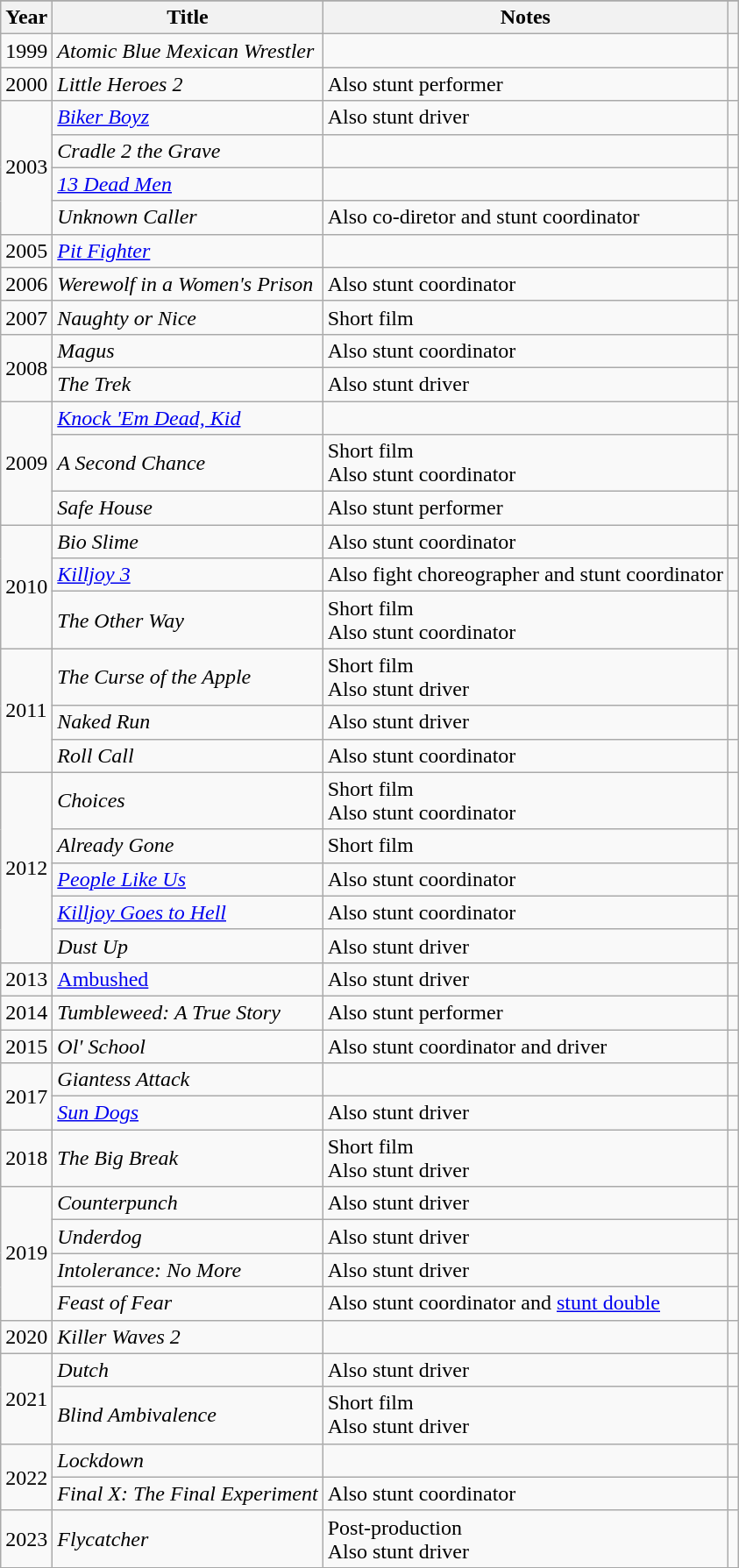<table class="wikitable sortable">
<tr>
</tr>
<tr>
<th>Year</th>
<th>Title</th>
<th class="unsortable">Notes</th>
<th class="unsortable"></th>
</tr>
<tr>
<td>1999</td>
<td><em>Atomic Blue Mexican Wrestler</em></td>
<td></td>
<td align=center></td>
</tr>
<tr>
<td>2000</td>
<td><em>Little Heroes 2</em></td>
<td>Also stunt performer</td>
<td align=center></td>
</tr>
<tr>
<td rowspan=4>2003</td>
<td><em><a href='#'>Biker Boyz</a></em></td>
<td>Also stunt driver</td>
<td align=center></td>
</tr>
<tr>
<td><em>Cradle 2 the Grave</em></td>
<td></td>
<td align=center></td>
</tr>
<tr>
<td><em><a href='#'>13 Dead Men</a></em></td>
<td></td>
<td align=center></td>
</tr>
<tr>
<td><em>Unknown Caller</em></td>
<td>Also co-diretor and stunt coordinator</td>
<td align=center></td>
</tr>
<tr>
<td>2005</td>
<td><em><a href='#'>Pit Fighter</a></em></td>
<td></td>
<td align=center></td>
</tr>
<tr>
<td>2006</td>
<td><em>Werewolf in a Women's Prison</em></td>
<td>Also stunt coordinator</td>
<td align=center></td>
</tr>
<tr>
<td>2007</td>
<td><em>Naughty or Nice</em></td>
<td>Short film</td>
<td align=center></td>
</tr>
<tr>
<td rowspan=2>2008</td>
<td><em>Magus</em></td>
<td>Also stunt coordinator</td>
<td align=center></td>
</tr>
<tr>
<td><em>The Trek</em></td>
<td>Also stunt driver</td>
<td align=center></td>
</tr>
<tr>
<td rowspan=3>2009</td>
<td><em><a href='#'>Knock 'Em Dead, Kid</a></em></td>
<td></td>
<td align=center></td>
</tr>
<tr>
<td><em>A Second Chance</em></td>
<td>Short film<br>Also stunt coordinator</td>
<td align=center></td>
</tr>
<tr>
<td><em>Safe House</em></td>
<td>Also stunt performer</td>
<td align=center></td>
</tr>
<tr>
<td rowspan=3>2010</td>
<td><em>Bio Slime</em></td>
<td>Also stunt coordinator</td>
<td align=center></td>
</tr>
<tr>
<td><em><a href='#'>Killjoy 3</a></em></td>
<td>Also fight choreographer and stunt coordinator</td>
<td align=center></td>
</tr>
<tr>
<td><em>The Other Way</em></td>
<td>Short film<br>Also stunt coordinator</td>
<td align=center></td>
</tr>
<tr>
<td rowspan=3>2011</td>
<td><em>The Curse of the Apple</em></td>
<td>Short film<br>Also stunt driver</td>
<td align=center></td>
</tr>
<tr>
<td><em>Naked Run</em></td>
<td>Also stunt driver</td>
<td align=center></td>
</tr>
<tr>
<td><em>Roll Call</em></td>
<td>Also stunt coordinator</td>
<td align=center></td>
</tr>
<tr>
<td rowspan=5>2012</td>
<td><em>Choices</em></td>
<td>Short film<br>Also stunt coordinator</td>
<td align=center></td>
</tr>
<tr>
<td><em>Already Gone</em></td>
<td>Short film</td>
<td align=center></td>
</tr>
<tr>
<td><em><a href='#'>People Like Us</a></em></td>
<td>Also stunt coordinator</td>
<td align=center></td>
</tr>
<tr>
<td><em><a href='#'>Killjoy Goes to Hell</a></em></td>
<td>Also stunt coordinator</td>
<td align=center></td>
</tr>
<tr>
<td><em>Dust Up</em></td>
<td>Also stunt driver</td>
<td align=center></td>
</tr>
<tr>
<td>2013</td>
<td><a href='#'>Ambushed</a></td>
<td>Also stunt driver</td>
<td align=center></td>
</tr>
<tr>
<td>2014</td>
<td><em>Tumbleweed: A True Story</em></td>
<td>Also stunt performer</td>
<td align=center></td>
</tr>
<tr>
<td>2015</td>
<td><em>Ol' School</em></td>
<td>Also stunt coordinator and driver</td>
<td align=center></td>
</tr>
<tr>
<td rowspan=2>2017</td>
<td><em>Giantess Attack</em></td>
<td></td>
<td align=center></td>
</tr>
<tr>
<td><em><a href='#'>Sun Dogs</a></em></td>
<td>Also stunt driver</td>
<td align=center></td>
</tr>
<tr>
<td>2018</td>
<td><em>The Big Break</em></td>
<td>Short film<br>Also stunt driver</td>
<td align=center></td>
</tr>
<tr>
<td rowspan=4>2019</td>
<td><em>Counterpunch</em></td>
<td>Also stunt driver</td>
<td align=center></td>
</tr>
<tr>
<td><em>Underdog</em></td>
<td>Also stunt driver</td>
<td align=center></td>
</tr>
<tr>
<td><em>Intolerance: No More</em></td>
<td>Also stunt driver</td>
<td align=center></td>
</tr>
<tr>
<td><em>Feast of Fear</em></td>
<td>Also stunt coordinator and <a href='#'>stunt double</a></td>
<td align=center></td>
</tr>
<tr>
<td>2020</td>
<td><em>Killer Waves 2</em></td>
<td></td>
<td align=center></td>
</tr>
<tr>
<td rowspan=2>2021</td>
<td><em>Dutch</em></td>
<td>Also stunt driver</td>
<td align=center></td>
</tr>
<tr>
<td><em>Blind Ambivalence</em></td>
<td>Short film<br>Also stunt driver</td>
<td align=center></td>
</tr>
<tr>
<td rowspan=2>2022</td>
<td><em>Lockdown</em></td>
<td></td>
<td align=center></td>
</tr>
<tr>
<td><em>Final X: The Final Experiment</em></td>
<td>Also stunt coordinator</td>
<td align=center></td>
</tr>
<tr>
<td>2023</td>
<td><em>Flycatcher</em></td>
<td>Post-production<br>Also stunt driver</td>
<td align=center></td>
</tr>
<tr>
</tr>
</table>
